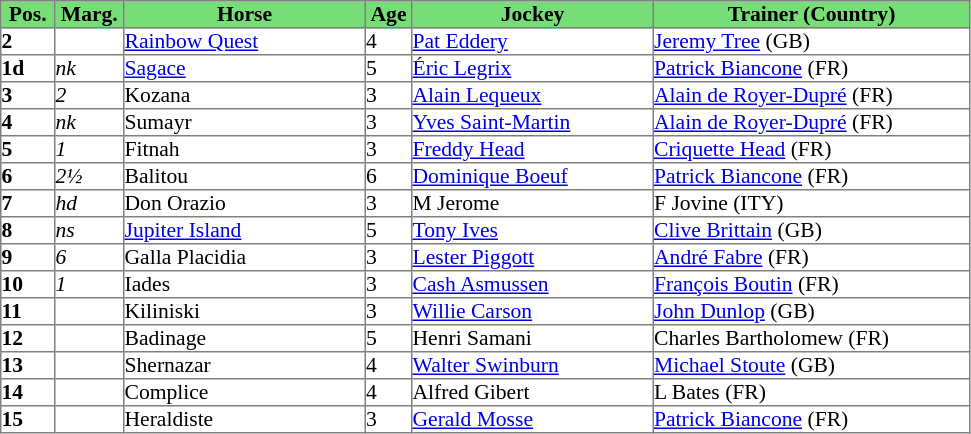<table class = "sortable" | border="1" cellpadding="0" style="border-collapse: collapse; font-size:90%">
<tr style="background:#7d7; text-align:center;">
<th style="width:35px;"><strong>Pos.</strong></th>
<th style="width:45px;"><strong>Marg.</strong></th>
<th style="width:160px;"><strong>Horse</strong></th>
<th style="width:30px;"><strong>Age</strong></th>
<th style="width:160px;"><strong>Jockey</strong></th>
<th style="width:210px;"><strong>Trainer (Country)</strong></th>
</tr>
<tr>
<td><strong>2</strong></td>
<td></td>
<td><a href='#'>Rainbow Quest</a></td>
<td>4</td>
<td><a href='#'>Pat Eddery</a></td>
<td><a href='#'>Jeremy Tree</a> (GB)</td>
</tr>
<tr>
<td><strong>1d</strong></td>
<td><em>nk</em></td>
<td><a href='#'>Sagace</a></td>
<td>5</td>
<td><a href='#'>Éric Legrix</a></td>
<td><a href='#'>Patrick Biancone</a> (FR)</td>
</tr>
<tr>
<td><strong>3</strong></td>
<td><em>2</em></td>
<td>Kozana</td>
<td>3</td>
<td><a href='#'>Alain Lequeux</a></td>
<td><a href='#'>Alain de Royer-Dupré</a> (FR)</td>
</tr>
<tr>
<td><strong>4</strong></td>
<td><em>nk</em></td>
<td>Sumayr</td>
<td>3</td>
<td><a href='#'>Yves Saint-Martin</a></td>
<td><a href='#'>Alain de Royer-Dupré</a> (FR)</td>
</tr>
<tr>
<td><strong>5</strong></td>
<td><em>1</em></td>
<td>Fitnah</td>
<td>3</td>
<td><a href='#'>Freddy Head</a></td>
<td><a href='#'>Criquette Head</a> (FR)</td>
</tr>
<tr>
<td><strong>6</strong></td>
<td><em>2½</em></td>
<td>Balitou</td>
<td>6</td>
<td><a href='#'>Dominique Boeuf</a></td>
<td><a href='#'>Patrick Biancone</a> (FR)</td>
</tr>
<tr>
<td><strong>7</strong></td>
<td><em>hd</em></td>
<td>Don Orazio</td>
<td>3</td>
<td>M Jerome</td>
<td>F Jovine (ITY)</td>
</tr>
<tr>
<td><strong>8</strong></td>
<td><em>ns</em></td>
<td><a href='#'>Jupiter Island</a></td>
<td>5</td>
<td><a href='#'>Tony Ives</a></td>
<td><a href='#'>Clive Brittain</a> (GB)</td>
</tr>
<tr>
<td><strong>9</strong></td>
<td><em>6</em></td>
<td>Galla Placidia</td>
<td>3</td>
<td><a href='#'>Lester Piggott</a></td>
<td><a href='#'>André Fabre</a> (FR)</td>
</tr>
<tr>
<td><strong>10</strong></td>
<td><em>1</em></td>
<td>Iades</td>
<td>3</td>
<td><a href='#'>Cash Asmussen</a></td>
<td><a href='#'>François Boutin</a> (FR)</td>
</tr>
<tr>
<td><strong>11</strong></td>
<td></td>
<td>Kiliniski</td>
<td>3</td>
<td><a href='#'>Willie Carson</a></td>
<td><a href='#'>John Dunlop</a> (GB)</td>
</tr>
<tr>
<td><strong>12</strong></td>
<td></td>
<td>Badinage</td>
<td>5</td>
<td>Henri Samani</td>
<td>Charles Bartholomew (FR)</td>
</tr>
<tr>
<td><strong>13</strong></td>
<td></td>
<td>Shernazar</td>
<td>4</td>
<td><a href='#'>Walter Swinburn</a></td>
<td><a href='#'>Michael Stoute</a> (GB)</td>
</tr>
<tr>
<td><strong>14</strong></td>
<td></td>
<td>Complice</td>
<td>4</td>
<td>Alfred Gibert</td>
<td>L Bates (FR)</td>
</tr>
<tr>
<td><strong>15</strong></td>
<td></td>
<td>Heraldiste</td>
<td>3</td>
<td><a href='#'>Gerald Mosse</a></td>
<td><a href='#'>Patrick Biancone</a> (FR)</td>
</tr>
</table>
